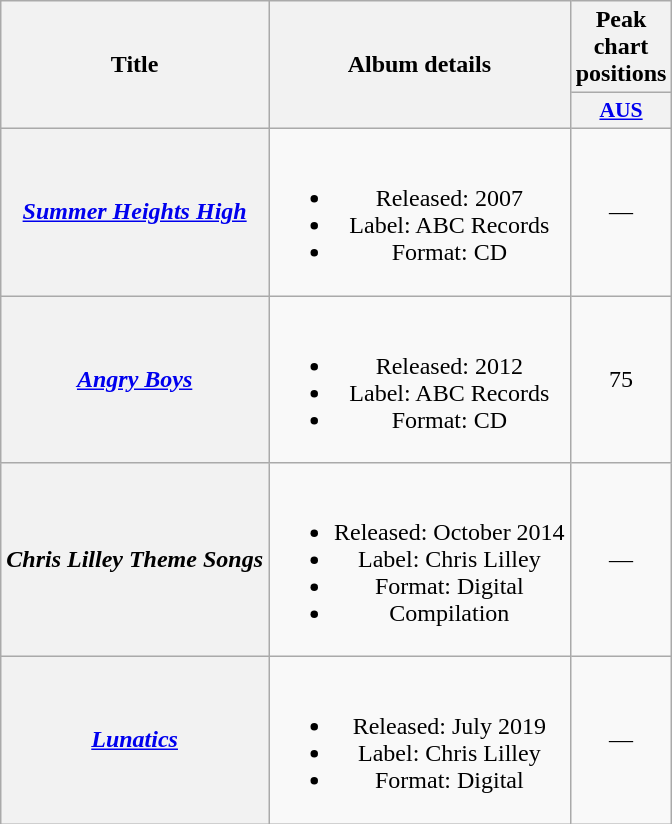<table class="wikitable plainrowheaders" style="text-align:center;" border="1">
<tr>
<th scope="col" rowspan="2">Title</th>
<th scope="col" rowspan="2">Album details</th>
<th scope="col" colspan="1">Peak chart positions</th>
</tr>
<tr>
<th scope="col" style="width:3em;font-size:90%;"><a href='#'>AUS</a><br></th>
</tr>
<tr>
<th scope="row"><em><a href='#'>Summer Heights High</a></em></th>
<td><br><ul><li>Released: 2007</li><li>Label: ABC Records</li><li>Format: CD</li></ul></td>
<td>—</td>
</tr>
<tr>
<th scope="row"><em><a href='#'>Angry Boys</a></em></th>
<td><br><ul><li>Released: 2012</li><li>Label: ABC Records</li><li>Format: CD</li></ul></td>
<td>75</td>
</tr>
<tr>
<th scope="row"><em>Chris Lilley Theme Songs</em></th>
<td><br><ul><li>Released: October 2014</li><li>Label: Chris Lilley</li><li>Format: Digital</li><li>Compilation</li></ul></td>
<td>—</td>
</tr>
<tr>
<th scope="row"><em><a href='#'>Lunatics</a></em></th>
<td><br><ul><li>Released: July 2019</li><li>Label: Chris Lilley</li><li>Format: Digital</li></ul></td>
<td>—</td>
</tr>
</table>
